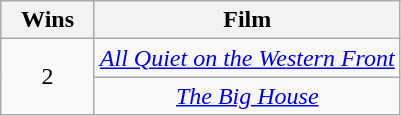<table class="wikitable plainrowheaders" style="text-align: center; float:left; margin-right:1em;">
<tr>
<th scope="col" style="width:55px;">Wins</th>
<th scope="col" style="text-align:center;">Film</th>
</tr>
<tr>
<td scope="row" rowspan="2" style="text-align:center">2</td>
<td><em><a href='#'>All Quiet on the Western Front</a></em></td>
</tr>
<tr>
<td><em><a href='#'>The Big House</a></em></td>
</tr>
</table>
